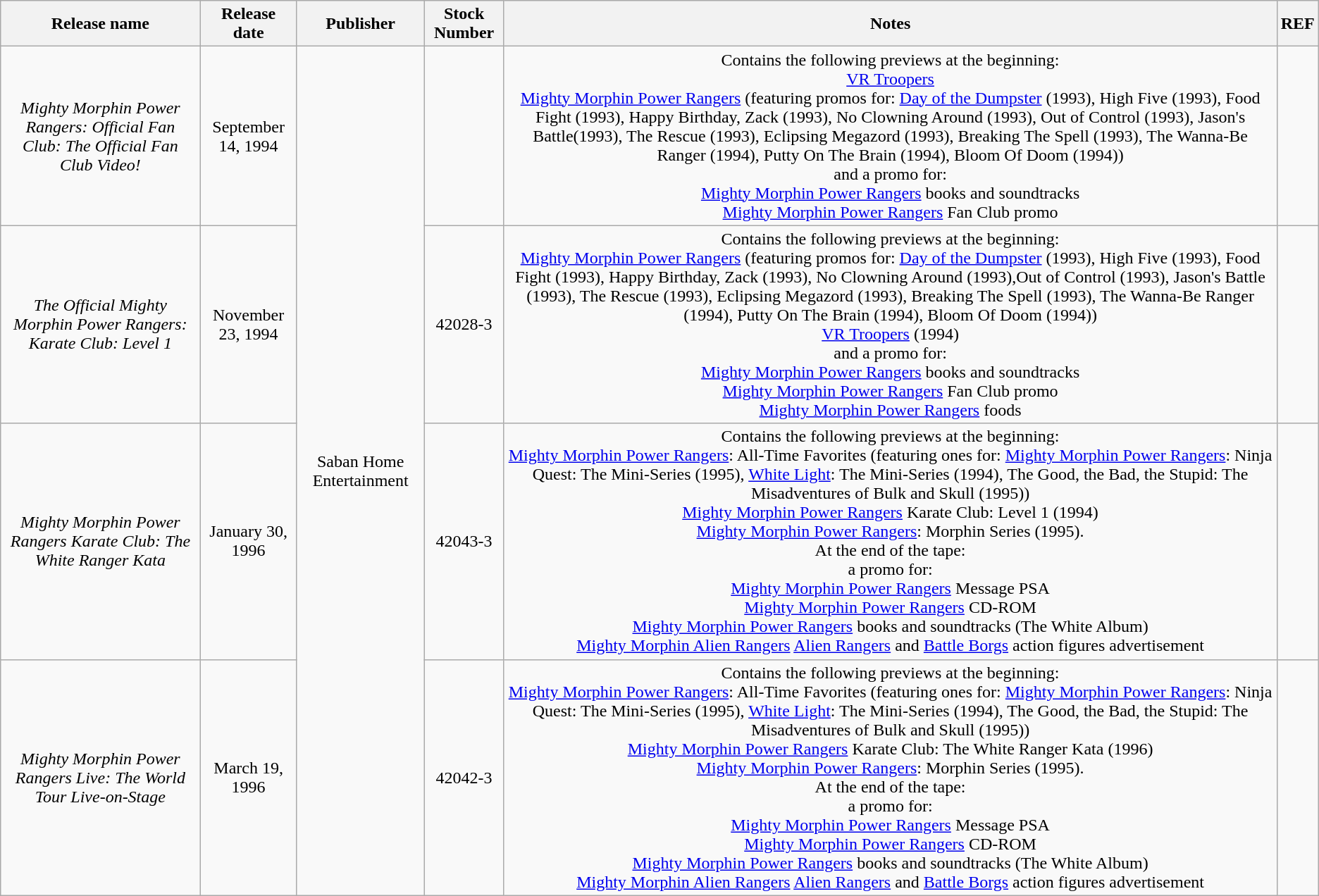<table class="wikitable">
<tr>
<th>Release name<br></th>
<th>Release date<br></th>
<th>Publisher <br></th>
<th>Stock Number <br></th>
<th>Notes <br></th>
<th>REF</th>
</tr>
<tr style="text-align:center;">
<td><em>Mighty Morphin Power Rangers: Official Fan Club: The Official Fan Club Video!</em></td>
<td>September 14, 1994</td>
<td rowspan="4">Saban Home Entertainment</td>
<td></td>
<td>Contains the following previews at the beginning:<br><a href='#'>VR Troopers</a><br><a href='#'>Mighty Morphin Power Rangers</a> (featuring promos for: <a href='#'>Day of the Dumpster</a> (1993), High Five (1993), Food Fight (1993), Happy Birthday, Zack (1993), No Clowning Around (1993), Out of Control (1993), Jason's Battle(1993), The Rescue (1993), Eclipsing Megazord (1993), Breaking The Spell (1993), The Wanna-Be Ranger (1994), Putty On The Brain (1994), Bloom Of Doom (1994))<br>and a promo for:<br><a href='#'>Mighty Morphin Power Rangers</a> books and soundtracks<br><a href='#'>Mighty Morphin Power Rangers</a> Fan Club promo</td>
<td></td>
</tr>
<tr style="text-align:center;">
<td><em>The Official Mighty Morphin Power Rangers: Karate Club: Level 1</em></td>
<td>November 23, 1994</td>
<td>42028-3</td>
<td>Contains the following previews at the beginning:<br><a href='#'>Mighty Morphin Power Rangers</a> (featuring promos for: <a href='#'>Day of the Dumpster</a> (1993), High Five (1993), Food Fight (1993), Happy Birthday, Zack (1993), No Clowning Around (1993),Out of Control (1993), Jason's Battle (1993), The Rescue (1993), Eclipsing Megazord (1993), Breaking The Spell (1993), The Wanna-Be Ranger (1994), Putty On The Brain (1994), Bloom Of Doom (1994))<br><a href='#'>VR Troopers</a> (1994)<br>and a promo for:<br><a href='#'>Mighty Morphin Power Rangers</a> books and soundtracks<br><a href='#'>Mighty Morphin Power Rangers</a> Fan Club promo<br><a href='#'>Mighty Morphin Power Rangers</a> foods</td>
<td></td>
</tr>
<tr style="text-align:center;">
<td><em>Mighty Morphin Power Rangers Karate Club: The White Ranger Kata</em></td>
<td>January 30, 1996</td>
<td>42043-3</td>
<td>Contains the following previews at the beginning:<br><a href='#'>Mighty Morphin Power Rangers</a>: All-Time Favorites (featuring ones for: <a href='#'>Mighty Morphin Power Rangers</a>: Ninja Quest: The Mini-Series (1995), <a href='#'>White Light</a>: The Mini-Series (1994), The Good, the Bad, the Stupid: The Misadventures of Bulk and Skull (1995))<br><a href='#'>Mighty Morphin Power Rangers</a> Karate Club: Level 1 (1994)<br><a href='#'>Mighty Morphin Power Rangers</a>: Morphin Series (1995).<br>At the end of the tape:<br>a promo for:<br><a href='#'>Mighty Morphin Power Rangers</a> Message PSA<br><a href='#'>Mighty Morphin Power Rangers</a> CD-ROM<br><a href='#'>Mighty Morphin Power Rangers</a> books and soundtracks (The White Album)<br><a href='#'>Mighty Morphin Alien Rangers</a> <a href='#'>Alien Rangers</a> and <a href='#'>Battle Borgs</a> action figures advertisement</td>
<td></td>
</tr>
<tr style="text-align:center;">
<td><em>Mighty Morphin Power Rangers Live: The World Tour Live-on-Stage</em></td>
<td>March 19, 1996</td>
<td>42042-3</td>
<td>Contains the following previews at the beginning:<br><a href='#'>Mighty Morphin Power Rangers</a>: All-Time Favorites (featuring ones for: <a href='#'>Mighty Morphin Power Rangers</a>: Ninja Quest: The Mini-Series (1995), <a href='#'>White Light</a>: The Mini-Series (1994), The Good, the Bad, the Stupid: The Misadventures of Bulk and Skull (1995))<br><a href='#'>Mighty Morphin Power Rangers</a> Karate Club: The White Ranger Kata (1996)<br><a href='#'>Mighty Morphin Power Rangers</a>: Morphin Series (1995).<br>At the end of the tape:<br>a promo for:<br><a href='#'>Mighty Morphin Power Rangers</a> Message PSA<br><a href='#'>Mighty Morphin Power Rangers</a> CD-ROM<br><a href='#'>Mighty Morphin Power Rangers</a> books and soundtracks (The White Album)<br><a href='#'>Mighty Morphin Alien Rangers</a> <a href='#'>Alien Rangers</a> and <a href='#'>Battle Borgs</a> action figures advertisement</td>
<td></td>
</tr>
</table>
